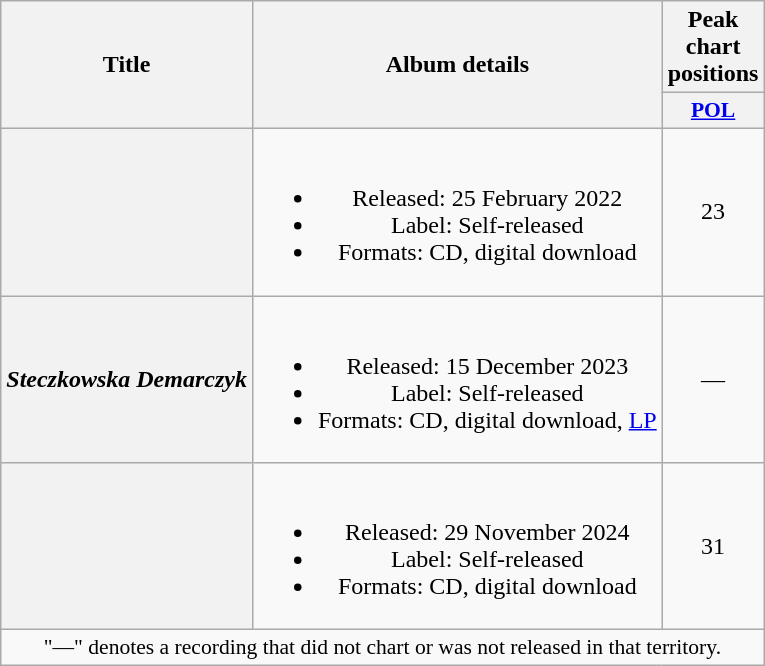<table class="wikitable plainrowheaders" style="text-align:center;">
<tr>
<th rowspan="2" scope="col">Title</th>
<th rowspan="2" scope="col">Album details</th>
<th colspan="1" scope="col">Peak chart positions</th>
</tr>
<tr>
<th scope="col" style="width:3em;font-size:90%;"><a href='#'>POL</a><br></th>
</tr>
<tr>
<th scope="row"></th>
<td><br><ul><li>Released: 25 February 2022</li><li>Label: Self-released</li><li>Formats: CD, digital download</li></ul></td>
<td>23</td>
</tr>
<tr>
<th scope="row"><em>Steczkowska Demarczyk</em></th>
<td><br><ul><li>Released: 15 December 2023</li><li>Label: Self-released</li><li>Formats: CD, digital download, <a href='#'>LP</a></li></ul></td>
<td>—</td>
</tr>
<tr>
<th scope="row"></th>
<td><br><ul><li>Released: 29 November 2024</li><li>Label: Self-released</li><li>Formats: CD, digital download</li></ul></td>
<td>31</td>
</tr>
<tr>
<td colspan="3" style="font-size:90%">"—" denotes a recording that did not chart or was not released in that territory.</td>
</tr>
</table>
